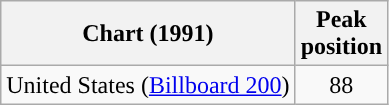<table class="wikitable">
<tr>
<th scope="col">Chart (1991)</th>
<th>Peak<br>position</th>
</tr>
<tr>
<td>United States (<a href='#'>Billboard 200</a>)</td>
<td style="text-align:center;">88</td>
</tr>
</table>
